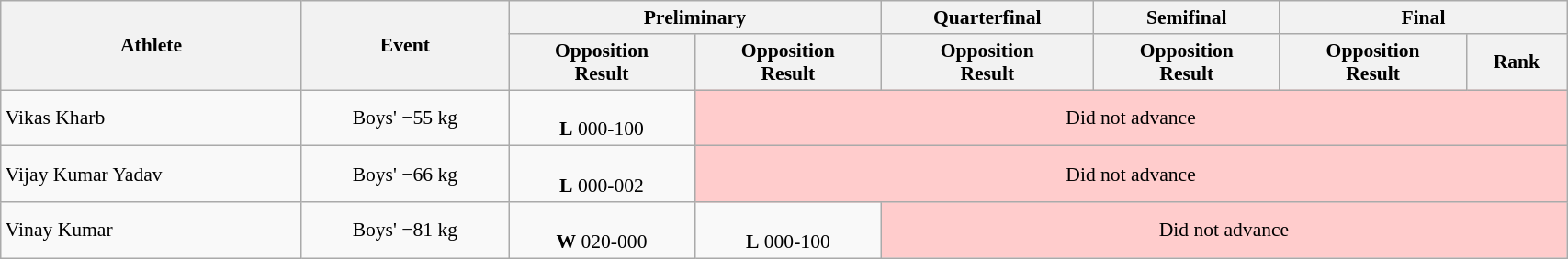<table class="wikitable" width="90%" style="font-size:90%">
<tr>
<th rowspan="2">Athlete</th>
<th rowspan="2">Event</th>
<th colspan="2">Preliminary</th>
<th>Quarterfinal</th>
<th>Semifinal</th>
<th colspan=2>Final</th>
</tr>
<tr>
<th>Opposition<br>Result</th>
<th>Opposition<br>Result</th>
<th>Opposition<br>Result</th>
<th>Opposition<br>Result</th>
<th>Opposition<br>Result</th>
<th>Rank</th>
</tr>
<tr>
<td>Vikas Kharb</td>
<td align=center>Boys' −55 kg</td>
<td align=center><br><strong>L</strong> 000-100</td>
<td align=center colspan=5 bgcolor=#ffcccc>Did not advance</td>
</tr>
<tr>
<td>Vijay Kumar Yadav</td>
<td align=center>Boys' −66 kg</td>
<td align=center><br><strong>L</strong> 000-002</td>
<td align=center colspan=5 bgcolor=#ffcccc>Did not advance</td>
</tr>
<tr>
<td>Vinay Kumar</td>
<td align=center>Boys' −81 kg</td>
<td align=center><br><strong>W</strong> 020-000</td>
<td align=center><br><strong>L</strong> 000-100</td>
<td align=center colspan=4 bgcolor=#ffcccc>Did not advance</td>
</tr>
</table>
